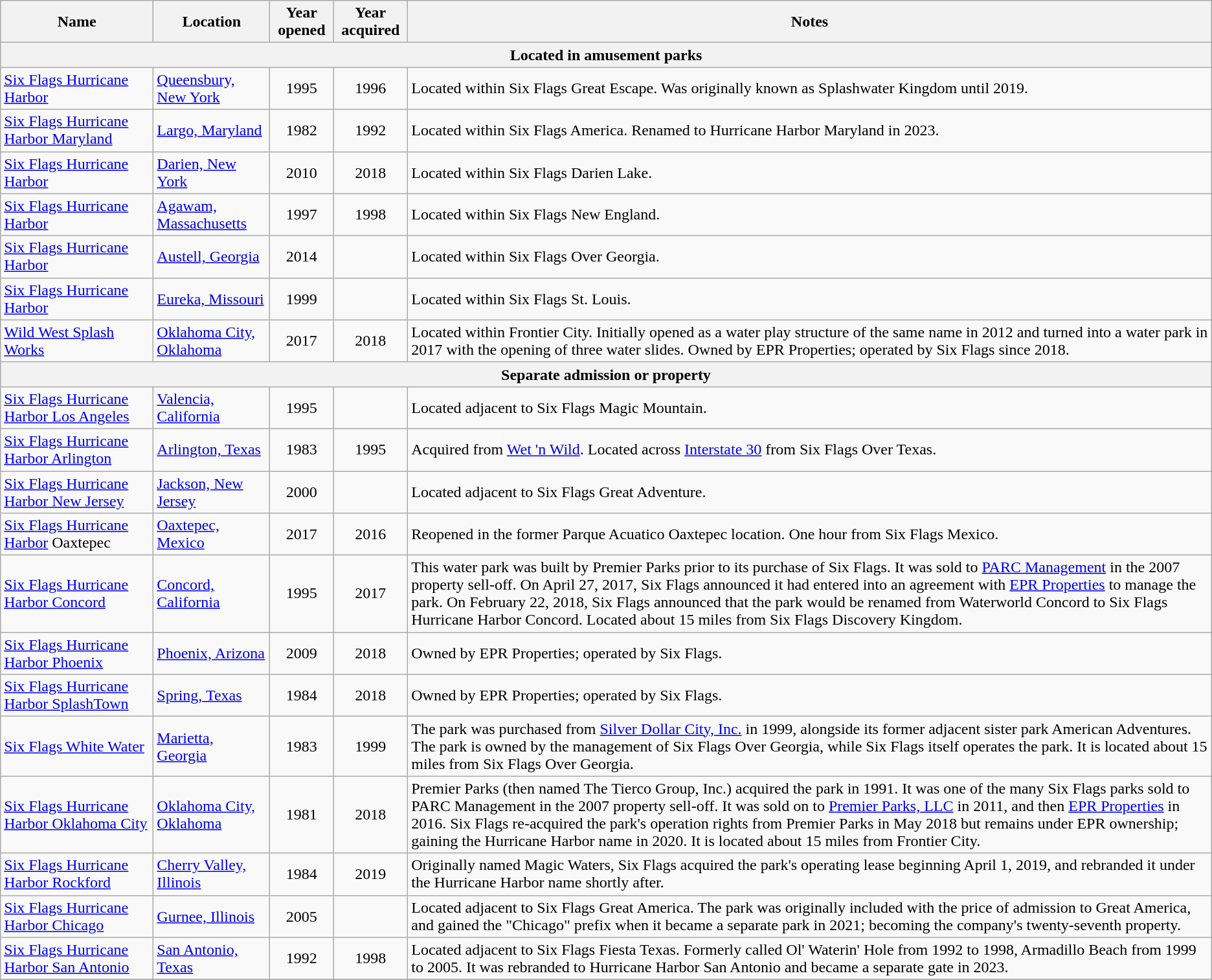<table class="wikitable sortable">
<tr>
<th style="width:150px;">Name</th>
<th>Location</th>
<th>Year opened</th>
<th>Year acquired</th>
<th>Notes</th>
</tr>
<tr>
<th colspan=5>Located in amusement parks</th>
</tr>
<tr>
<td><a href='#'>Six Flags Hurricane Harbor</a></td>
<td><a href='#'>Queensbury, New York</a></td>
<td style="text-align:center">1995</td>
<td style="text-align:center">1996</td>
<td>Located within Six Flags Great Escape. Was originally known as Splashwater Kingdom until 2019.</td>
</tr>
<tr>
<td><a href='#'>Six Flags Hurricane Harbor Maryland</a></td>
<td><a href='#'>Largo, Maryland</a></td>
<td style="text-align:center">1982</td>
<td style="text-align:center">1992</td>
<td>Located within Six Flags America. Renamed to Hurricane Harbor Maryland in 2023.</td>
</tr>
<tr>
<td><a href='#'>Six Flags Hurricane Harbor</a></td>
<td><a href='#'>Darien, New York</a></td>
<td style="text-align:center">2010</td>
<td style="text-align:center">2018</td>
<td>Located within Six Flags Darien Lake.</td>
</tr>
<tr>
<td><a href='#'>Six Flags Hurricane Harbor</a></td>
<td><a href='#'>Agawam, Massachusetts</a></td>
<td style="text-align:center">1997</td>
<td style="text-align:center">1998</td>
<td>Located within Six Flags New England.</td>
</tr>
<tr>
<td><a href='#'>Six Flags Hurricane Harbor</a></td>
<td><a href='#'>Austell, Georgia</a></td>
<td style="text-align:center">2014</td>
<td></td>
<td>Located within Six Flags Over Georgia.</td>
</tr>
<tr>
<td><a href='#'>Six Flags Hurricane Harbor</a></td>
<td><a href='#'>Eureka, Missouri</a></td>
<td style="text-align:center">1999</td>
<td></td>
<td>Located within Six Flags St. Louis.</td>
</tr>
<tr>
<td><a href='#'>Wild West Splash Works</a></td>
<td><a href='#'>Oklahoma City, Oklahoma</a></td>
<td style="text-align:center">2017</td>
<td style="text-align:center">2018</td>
<td>Located within Frontier City. Initially opened as a water play structure of the same name in 2012 and turned into a water park in 2017 with the opening of three water slides. Owned by EPR Properties; operated by Six Flags since 2018.</td>
</tr>
<tr>
<th colspan=5>Separate admission or property</th>
</tr>
<tr>
<td><a href='#'>Six Flags Hurricane Harbor Los Angeles</a></td>
<td><a href='#'>Valencia, California</a></td>
<td style="text-align:center">1995</td>
<td></td>
<td>Located adjacent to Six Flags Magic Mountain.</td>
</tr>
<tr>
<td><a href='#'>Six Flags Hurricane Harbor Arlington</a></td>
<td><a href='#'>Arlington, Texas</a></td>
<td style="text-align:center">1983</td>
<td style="text-align:center">1995</td>
<td>Acquired from <a href='#'>Wet 'n Wild</a>. Located across <a href='#'>Interstate 30</a> from Six Flags Over Texas.</td>
</tr>
<tr>
<td><a href='#'>Six Flags Hurricane Harbor New Jersey</a></td>
<td><a href='#'>Jackson, New Jersey</a></td>
<td style="text-align:center">2000</td>
<td></td>
<td>Located adjacent to Six Flags Great Adventure.</td>
</tr>
<tr>
<td><a href='#'>Six Flags Hurricane Harbor</a> Oaxtepec</td>
<td><a href='#'>Oaxtepec, Mexico</a></td>
<td style="text-align:center">2017</td>
<td style="text-align:center">2016</td>
<td>Reopened in the former Parque Acuatico Oaxtepec location. One hour from Six Flags Mexico.</td>
</tr>
<tr>
<td><a href='#'>Six Flags Hurricane Harbor Concord</a></td>
<td><a href='#'>Concord, California</a></td>
<td style="text-align:center">1995</td>
<td style="text-align:center">2017</td>
<td>This water park was built by Premier Parks prior to its purchase of Six Flags. It was sold to <a href='#'>PARC Management</a> in the 2007 property sell-off. On April 27, 2017, Six Flags announced it had entered into an agreement with <a href='#'>EPR Properties</a> to manage the park. On February 22, 2018, Six Flags announced that the park would be renamed from Waterworld Concord to Six Flags Hurricane Harbor Concord. Located about 15 miles from Six Flags Discovery Kingdom.</td>
</tr>
<tr>
<td><a href='#'>Six Flags Hurricane Harbor Phoenix</a></td>
<td><a href='#'>Phoenix, Arizona</a></td>
<td style="text-align:center">2009</td>
<td style="text-align:center">2018</td>
<td>Owned by EPR Properties; operated by Six Flags.</td>
</tr>
<tr>
<td><a href='#'>Six Flags Hurricane Harbor SplashTown</a></td>
<td><a href='#'>Spring, Texas</a></td>
<td style="text-align:center">1984</td>
<td style="text-align:center">2018</td>
<td>Owned by EPR Properties; operated by Six Flags.</td>
</tr>
<tr>
<td><a href='#'>Six Flags White Water</a></td>
<td><a href='#'>Marietta, Georgia</a></td>
<td style="text-align:center">1983</td>
<td style="text-align:center">1999</td>
<td>The park was purchased from <a href='#'>Silver Dollar City, Inc.</a> in 1999, alongside its former adjacent sister park American Adventures. The park is owned by the management of Six Flags Over Georgia, while Six Flags itself operates the park. It is located about 15 miles from Six Flags Over Georgia.</td>
</tr>
<tr>
<td><a href='#'>Six Flags Hurricane Harbor Oklahoma City</a></td>
<td><a href='#'>Oklahoma City, Oklahoma</a></td>
<td style="text-align:center">1981</td>
<td style="text-align:center">2018</td>
<td>Premier Parks (then named The Tierco Group, Inc.) acquired the park in 1991. It was one of the many Six Flags parks sold to PARC Management in the 2007 property sell-off. It was sold on to <a href='#'>Premier Parks, LLC</a> in 2011, and then <a href='#'>EPR Properties</a> in 2016. Six Flags re-acquired the park's operation rights from Premier Parks in May 2018 but remains under EPR ownership; gaining the Hurricane Harbor name in 2020. It is located about 15 miles from Frontier City.</td>
</tr>
<tr>
<td><a href='#'>Six Flags Hurricane Harbor Rockford</a></td>
<td><a href='#'>Cherry Valley, Illinois</a></td>
<td style="text-align:center">1984</td>
<td style="text-align:center">2019</td>
<td>Originally named Magic Waters, Six Flags acquired the park's operating lease beginning April 1, 2019, and rebranded it under the Hurricane Harbor name shortly after.</td>
</tr>
<tr>
<td><a href='#'>Six Flags Hurricane Harbor Chicago</a></td>
<td><a href='#'>Gurnee, Illinois</a></td>
<td style="text-align:center">2005</td>
<td></td>
<td>Located adjacent to Six Flags Great America. The park was originally included with the price of admission to Great America, and gained the "Chicago" prefix when it became a separate park in 2021; becoming the company's twenty-seventh property.</td>
</tr>
<tr>
<td><a href='#'>Six Flags Hurricane Harbor San Antonio</a></td>
<td><a href='#'>San Antonio, Texas</a></td>
<td style="text-align:center">1992</td>
<td style="text-align:center">1998</td>
<td>Located adjacent to Six Flags Fiesta Texas. Formerly called Ol' Waterin' Hole from 1992 to 1998, Armadillo Beach from 1999 to 2005. It was rebranded to Hurricane Harbor San Antonio and became a separate gate in 2023.</td>
</tr>
<tr>
</tr>
</table>
